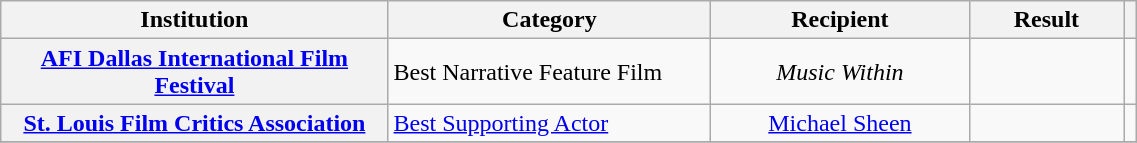<table class="wikitable unsortable plainrowheaders" style="width:60%;">
<tr>
<th style="width:30%;">Institution</th>
<th style="width:25%;">Category</th>
<th style="width:20%;">Recipient</th>
<th style="width:12%;">Result</th>
<th style="width:1%;"></th>
</tr>
<tr>
<th scope="row" style="text-align:center;"><a href='#'>AFI Dallas International Film Festival</a></th>
<td>Best Narrative Feature Film</td>
<td style="text-align:center;"><em>Music Within</em></td>
<td></td>
<td style="text-align:center;"></td>
</tr>
<tr>
<th scope="row" style="text-align:center;"><a href='#'>St. Louis Film Critics Association</a></th>
<td><a href='#'>Best Supporting Actor</a></td>
<td style="text-align:center;"><a href='#'>Michael Sheen</a></td>
<td></td>
<td style="text-align:center;"></td>
</tr>
<tr>
</tr>
</table>
